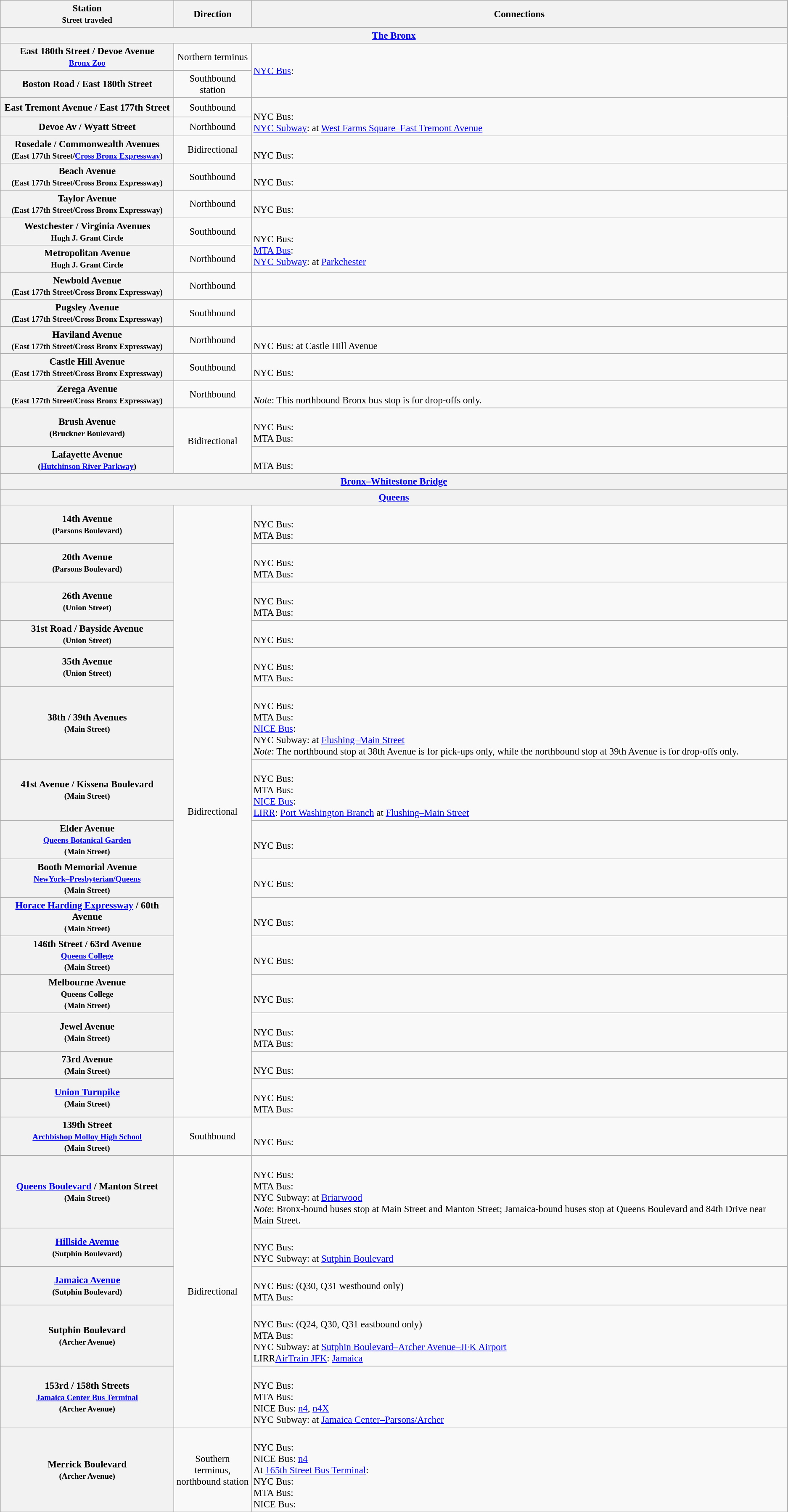<table class="wikitable collapsible" style="font-size: 95%;">
<tr>
<th>Station<br><small>Street traveled</small></th>
<th>Direction</th>
<th>Connections</th>
</tr>
<tr>
<th style="text-align:center;" colspan="3"><strong><a href='#'>The Bronx</a></strong></th>
</tr>
<tr>
<th>East 180th Street / Devoe Avenue<br><small><a href='#'>Bronx Zoo</a></small></th>
<td style="text-align:center;">Northern terminus</td>
<td rowspan=2><a href='#'>NYC Bus</a>: </td>
</tr>
<tr>
<th>Boston Road / East 180th Street</th>
<td style="text-align:center;">Southbound station</td>
</tr>
<tr>
<th>East Tremont Avenue / East 177th Street</th>
<td style="text-align:center;">Southbound</td>
<td rowspan=2><br>NYC Bus: <br><a href='#'>NYC Subway</a>:  at <a href='#'>West Farms Square–East Tremont Avenue</a></td>
</tr>
<tr>
<th>Devoe Av / Wyatt Street</th>
<td style="text-align:center;">Northbound</td>
</tr>
<tr>
<th>Rosedale / Commonwealth Avenues<br><small>(East 177th Street/<a href='#'>Cross Bronx Expressway</a>)</small></th>
<td style="text-align:center;">Bidirectional</td>
<td><br>NYC Bus: </td>
</tr>
<tr>
<th>Beach Avenue<br><small>(East 177th Street/Cross Bronx Expressway)</small></th>
<td style="text-align:center;">Southbound</td>
<td><br>NYC Bus: </td>
</tr>
<tr>
<th>Taylor Avenue<br><small>(East 177th Street/Cross Bronx Expressway)</small></th>
<td style="text-align:center;">Northbound</td>
<td><br>NYC Bus: </td>
</tr>
<tr>
<th>Westchester / Virginia Avenues<br><small>Hugh J. Grant Circle</small></th>
<td style="text-align:center;">Southbound</td>
<td rowspan=2><br>NYC Bus: <br><a href='#'>MTA Bus</a>: <br><a href='#'>NYC Subway</a>:  at <a href='#'>Parkchester</a></td>
</tr>
<tr>
<th>Metropolitan Avenue<br><small>Hugh J. Grant Circle</small></th>
<td style="text-align:center;">Northbound</td>
</tr>
<tr>
<th>Newbold Avenue<br><small>(East 177th Street/Cross Bronx Expressway)</small></th>
<td style="text-align:center;">Northbound</td>
<td></td>
</tr>
<tr>
<th>Pugsley Avenue<br><small>(East 177th Street/Cross Bronx Expressway)</small></th>
<td style="text-align:center;">Southbound</td>
<td></td>
</tr>
<tr>
<th>Haviland Avenue<br><small>(East 177th Street/Cross Bronx Expressway)</small></th>
<td style="text-align:center;">Northbound</td>
<td><br>NYC Bus:  at Castle Hill Avenue</td>
</tr>
<tr>
<th>Castle Hill Avenue<br><small>(East 177th Street/Cross Bronx Expressway)</small></th>
<td style="text-align:center;">Southbound</td>
<td><br>NYC Bus: </td>
</tr>
<tr>
<th>Zerega Avenue<br><small>(East 177th Street/Cross Bronx Expressway)</small></th>
<td style="text-align:center;">Northbound</td>
<td><br><em>Note</em>: This northbound Bronx bus stop is for drop-offs only.</td>
</tr>
<tr>
<th>Brush Avenue<br><small>(Bruckner Boulevard)</small></th>
<td rowspan="2" style="text-align:center;">Bidirectional</td>
<td><br>NYC Bus: <br>MTA Bus: </td>
</tr>
<tr>
<th>Lafayette Avenue<br><small>(<a href='#'>Hutchinson River Parkway</a>)</small></th>
<td><br>MTA Bus: </td>
</tr>
<tr>
<th style="text-align:center;" colspan="3"><strong><a href='#'>Bronx–Whitestone Bridge</a></strong></th>
</tr>
<tr>
<th style="text-align:center;" colspan="3"><strong><a href='#'>Queens</a></strong></th>
</tr>
<tr>
<th>14th Avenue<br><small>(Parsons Boulevard)</small></th>
<td rowspan="15" style="text-align:center;">Bidirectional</td>
<td><br>NYC Bus: <br>MTA Bus: </td>
</tr>
<tr>
<th>20th Avenue<br><small>(Parsons Boulevard)</small></th>
<td><br>NYC Bus: <br>MTA Bus: </td>
</tr>
<tr>
<th>26th Avenue<br><small>(Union Street)</small></th>
<td><br>NYC Bus: <br>MTA Bus: </td>
</tr>
<tr>
<th>31st Road / Bayside Avenue<br><small>(Union Street)</small></th>
<td><br>NYC Bus: </td>
</tr>
<tr>
<th>35th Avenue<br><small>(Union Street)</small></th>
<td><br>NYC Bus: <br>MTA Bus: </td>
</tr>
<tr>
<th>38th / 39th Avenues<br><small>(Main Street)</small></th>
<td><br>NYC Bus: <br>MTA Bus: <br><a href='#'>NICE Bus</a>: <br>NYC Subway:  at <a href='#'>Flushing–Main Street</a><br><em>Note</em>: The northbound stop at 38th Avenue is for pick-ups only, while the northbound stop at 39th Avenue is for drop-offs only.</td>
</tr>
<tr>
<th>41st Avenue / Kissena Boulevard<br><small>(Main Street)</small></th>
<td><br>NYC Bus: <br>MTA Bus: <br><a href='#'>NICE Bus</a>: <br><a href='#'>LIRR</a>: <a href='#'>Port Washington Branch</a> at <a href='#'>Flushing–Main Street</a></td>
</tr>
<tr>
<th>Elder Avenue<br><small><a href='#'>Queens Botanical Garden</a><br>(Main Street)</small></th>
<td><br>NYC Bus: </td>
</tr>
<tr>
<th>Booth Memorial Avenue<br><small><a href='#'>NewYork–Presbyterian/Queens</a><br>(Main Street)</small></th>
<td><br>NYC Bus: </td>
</tr>
<tr>
<th><a href='#'>Horace Harding Expressway</a> / 60th Avenue<br><small>(Main Street)</small></th>
<td><br>NYC Bus: </td>
</tr>
<tr>
<th>146th Street / 63rd Avenue<br><small><a href='#'>Queens College</a><br>(Main Street)</small></th>
<td><br>NYC Bus: </td>
</tr>
<tr>
<th>Melbourne Avenue<br><small>Queens College<br>(Main Street)</small></th>
<td><br>NYC Bus: </td>
</tr>
<tr>
<th>Jewel Avenue<br><small>(Main Street)</small></th>
<td><br>NYC Bus: <br>MTA Bus: </td>
</tr>
<tr>
<th>73rd Avenue<br><small>(Main Street)</small></th>
<td><br>NYC Bus: </td>
</tr>
<tr>
<th><a href='#'>Union Turnpike</a><br><small>(Main Street)</small></th>
<td><br>NYC Bus: <br>MTA Bus: </td>
</tr>
<tr>
<th>139th Street<br><small><a href='#'>Archbishop Molloy High School</a><br>(Main Street)</small></th>
<td style="text-align:center;">Southbound</td>
<td><br>NYC Bus: </td>
</tr>
<tr>
<th><a href='#'>Queens Boulevard</a> / Manton Street<br><small>(Main Street)</small></th>
<td rowspan="5" style="text-align:center;">Bidirectional</td>
<td><br>NYC Bus: <br>MTA Bus: <br>NYC Subway:  at <a href='#'>Briarwood</a><br><em>Note</em>: Bronx-bound buses stop at Main Street and Manton Street; Jamaica-bound buses stop at Queens Boulevard and 84th Drive near Main Street.</td>
</tr>
<tr>
<th><a href='#'>Hillside Avenue</a><br><small>(Sutphin Boulevard)</small></th>
<td><br>NYC Bus: <br>NYC Subway:  at <a href='#'>Sutphin Boulevard</a></td>
</tr>
<tr>
<th><a href='#'>Jamaica Avenue</a><br><small>(Sutphin Boulevard)</small></th>
<td><br>NYC Bus:  (Q30, Q31 westbound only)<br>MTA Bus: </td>
</tr>
<tr>
<th>Sutphin Boulevard<br><small>(Archer Avenue)</small></th>
<td><br>NYC Bus:  (Q24, Q30, Q31 eastbound only)<br>MTA Bus: <br>NYC Subway:  at <a href='#'>Sutphin Boulevard–Archer Avenue–JFK Airport</a><br>LIRR<a href='#'>AirTrain JFK</a>: <a href='#'>Jamaica</a></td>
</tr>
<tr>
<th>153rd / 158th Streets<br><small><a href='#'>Jamaica Center Bus Terminal</a><br>(Archer Avenue)</small></th>
<td><br>NYC Bus: <br>MTA Bus: <br>NICE Bus: <a href='#'>n4</a>, <a href='#'>n4X</a><br>NYC Subway:  at <a href='#'>Jamaica Center–Parsons/Archer</a></td>
</tr>
<tr>
<th>Merrick Boulevard<br><small>(Archer Avenue)</small></th>
<td style="text-align:center;">Southern terminus,<br>northbound station</td>
<td><br>NYC Bus: <br>NICE Bus: <a href='#'>n4</a><br>At <a href='#'>165th Street Bus Terminal</a>:<br>NYC Bus: <br>MTA Bus: <br>NICE Bus: </td>
</tr>
</table>
